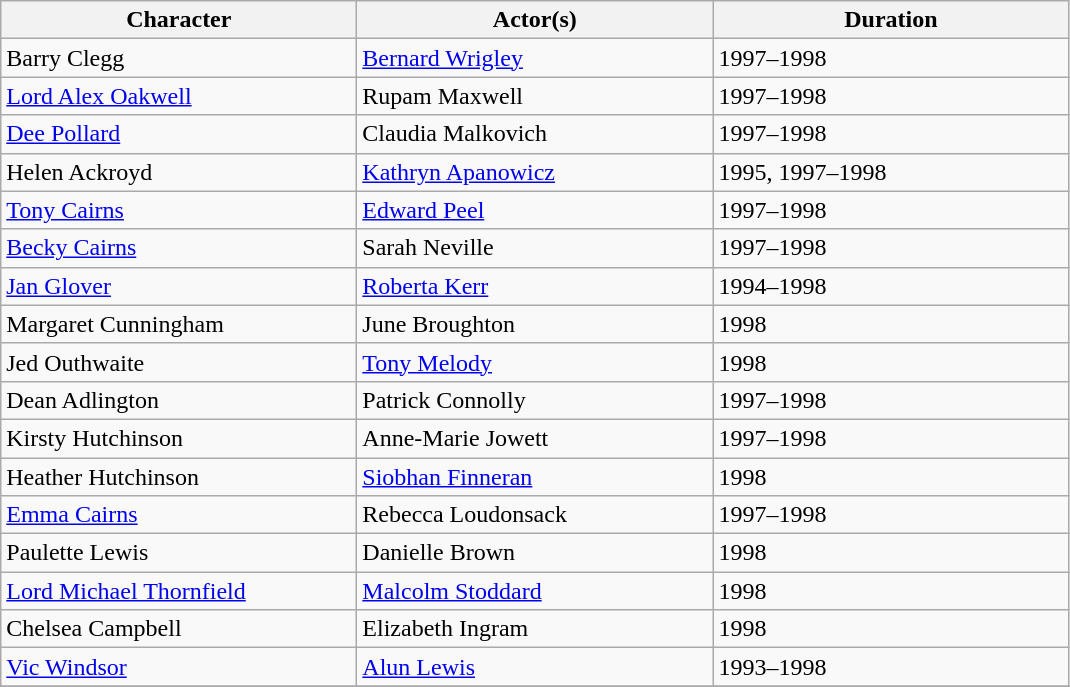<table class="wikitable">
<tr>
<th scope="col" width="230">Character</th>
<th scope="col" width="230">Actor(s)</th>
<th scope="col" width="230">Duration</th>
</tr>
<tr>
<td>Barry Clegg</td>
<td><a href='#'>Bernard Wrigley</a></td>
<td>1997–1998</td>
</tr>
<tr>
<td><a href='#'>Lord Alex Oakwell</a></td>
<td>Rupam Maxwell</td>
<td>1997–1998</td>
</tr>
<tr>
<td><a href='#'>Dee Pollard</a></td>
<td>Claudia Malkovich</td>
<td>1997–1998</td>
</tr>
<tr>
<td>Helen Ackroyd</td>
<td><a href='#'>Kathryn Apanowicz</a></td>
<td>1995, 1997–1998</td>
</tr>
<tr>
<td><a href='#'>Tony Cairns</a></td>
<td><a href='#'>Edward Peel</a></td>
<td>1997–1998</td>
</tr>
<tr>
<td><a href='#'>Becky Cairns</a></td>
<td>Sarah Neville</td>
<td>1997–1998</td>
</tr>
<tr>
<td><a href='#'>Jan Glover</a></td>
<td><a href='#'>Roberta Kerr</a></td>
<td>1994–1998</td>
</tr>
<tr>
<td>Margaret Cunningham</td>
<td>June Broughton</td>
<td>1998</td>
</tr>
<tr>
<td>Jed Outhwaite</td>
<td><a href='#'>Tony Melody</a></td>
<td>1998</td>
</tr>
<tr>
<td>Dean Adlington</td>
<td>Patrick Connolly</td>
<td>1997–1998</td>
</tr>
<tr>
<td>Kirsty Hutchinson</td>
<td>Anne-Marie Jowett</td>
<td>1997–1998</td>
</tr>
<tr>
<td>Heather Hutchinson</td>
<td><a href='#'>Siobhan Finneran</a></td>
<td>1998</td>
</tr>
<tr>
<td><a href='#'>Emma Cairns</a></td>
<td>Rebecca Loudonsack</td>
<td>1997–1998</td>
</tr>
<tr>
<td>Paulette Lewis</td>
<td>Danielle Brown</td>
<td>1998</td>
</tr>
<tr>
<td><a href='#'>Lord Michael Thornfield</a></td>
<td><a href='#'>Malcolm Stoddard</a></td>
<td>1998</td>
</tr>
<tr>
<td>Chelsea Campbell</td>
<td>Elizabeth Ingram</td>
<td>1998</td>
</tr>
<tr>
<td><a href='#'>Vic Windsor</a></td>
<td><a href='#'>Alun Lewis</a></td>
<td>1993–1998</td>
</tr>
<tr>
</tr>
</table>
